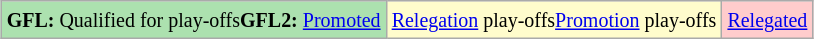<table class="wikitable" style="margin:auto;">
<tr>
<td style="background:#ace1af"><small><strong>GFL:</strong> Qualified for play-offs</small><small><strong>GFL2:</strong> <a href='#'>Promoted</a></small></td>
<td style="background:#fffccc"><small><a href='#'>Relegation</a> play-offs</small><small><a href='#'>Promotion</a> play-offs</small></td>
<td style="background:#ffcccc"><small><a href='#'>Relegated</a></small></td>
</tr>
</table>
